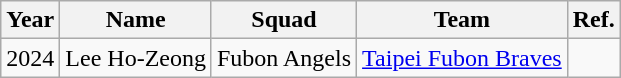<table class="wikitable">
<tr>
<th>Year</th>
<th>Name</th>
<th>Squad</th>
<th>Team</th>
<th>Ref.</th>
</tr>
<tr>
<td>2024</td>
<td>Lee Ho-Zeong</td>
<td>Fubon Angels</td>
<td><a href='#'>Taipei Fubon Braves</a></td>
<td></td>
</tr>
</table>
